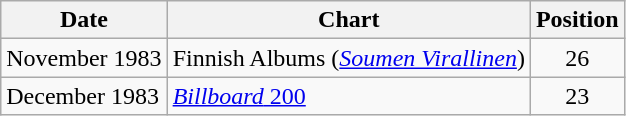<table class="wikitable">
<tr>
<th align="left">Date</th>
<th align="left">Chart</th>
<th align="left">Position</th>
</tr>
<tr>
<td align="left">November 1983</td>
<td align="left">Finnish Albums (<a href='#'><em>Soumen Virallinen</em></a>)</td>
<td align="center">26</td>
</tr>
<tr>
<td align="left">December 1983</td>
<td align="left"><a href='#'><em>Billboard</em> 200</a></td>
<td align="center">23</td>
</tr>
</table>
